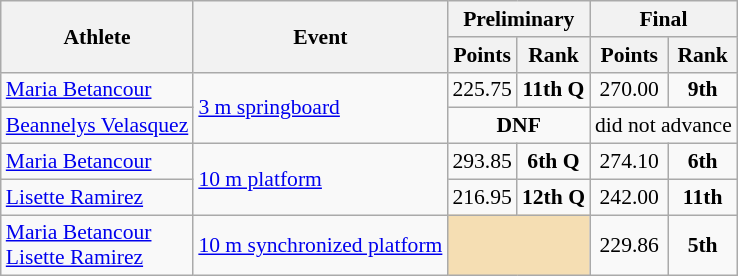<table class=wikitable style="font-size:90%">
<tr>
<th rowspan="2">Athlete</th>
<th rowspan="2">Event</th>
<th colspan="2">Preliminary</th>
<th colspan="2">Final</th>
</tr>
<tr>
<th>Points</th>
<th>Rank</th>
<th>Points</th>
<th>Rank</th>
</tr>
<tr>
<td><a href='#'>Maria Betancour</a></td>
<td rowspan=2><a href='#'>3 m springboard</a></td>
<td align=center>225.75</td>
<td align=center><strong>11th Q</strong></td>
<td align=center>270.00</td>
<td align=center><strong>9th</strong></td>
</tr>
<tr>
<td><a href='#'>Beannelys Velasquez</a></td>
<td style="text-align:center;" colspan="2"><strong>DNF</strong></td>
<td style="text-align:center;" colspan="2">did not advance</td>
</tr>
<tr>
<td><a href='#'>Maria Betancour</a></td>
<td rowspan=2><a href='#'>10 m platform</a></td>
<td align=center>293.85</td>
<td align=center><strong>6th Q</strong></td>
<td align=center>274.10</td>
<td align=center><strong>6th</strong></td>
</tr>
<tr>
<td><a href='#'>Lisette Ramirez</a></td>
<td align=center>216.95</td>
<td align=center><strong>12th Q</strong></td>
<td align=center>242.00</td>
<td align=center><strong>11th</strong></td>
</tr>
<tr>
<td><a href='#'>Maria Betancour</a><br><a href='#'>Lisette Ramirez</a></td>
<td><a href='#'>10 m synchronized platform</a></td>
<td colspan="2" style="background:wheat;"></td>
<td align=center>229.86</td>
<td align=center><strong>5th</strong></td>
</tr>
</table>
